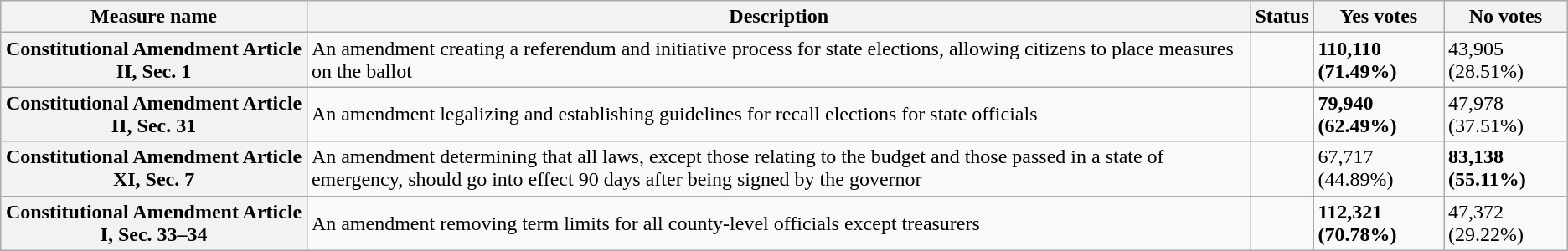<table class="wikitable sortable plainrowheaders">
<tr>
<th scope=col>Measure name</th>
<th scope=col class=unsortable>Description</th>
<th scope=col>Status</th>
<th scope=col>Yes votes</th>
<th scope=col>No votes</th>
</tr>
<tr>
<th scope=row>Constitutional Amendment Article II, Sec. 1</th>
<td>An amendment creating a referendum and initiative process for state elections, allowing citizens to place measures on the ballot</td>
<td></td>
<td><strong>110,110 (71.49%)</strong></td>
<td>43,905 (28.51%)</td>
</tr>
<tr>
<th scope=row>Constitutional Amendment Article II, Sec. 31</th>
<td>An amendment legalizing and establishing guidelines for recall elections for state officials</td>
<td></td>
<td><strong>79,940 (62.49%)</strong></td>
<td>47,978 (37.51%)</td>
</tr>
<tr>
<th scope=row>Constitutional Amendment Article XI, Sec. 7</th>
<td>An amendment determining that all laws, except those relating to the budget and those passed in a state of emergency, should go into effect 90 days after being signed by the governor</td>
<td></td>
<td>67,717 (44.89%)</td>
<td><strong>83,138 (55.11%)</strong></td>
</tr>
<tr>
<th scope=row>Constitutional Amendment Article I, Sec. 33–34</th>
<td>An amendment removing term limits for all county-level officials except treasurers</td>
<td></td>
<td><strong>112,321 (70.78%)</strong></td>
<td>47,372 (29.22%)</td>
</tr>
</table>
